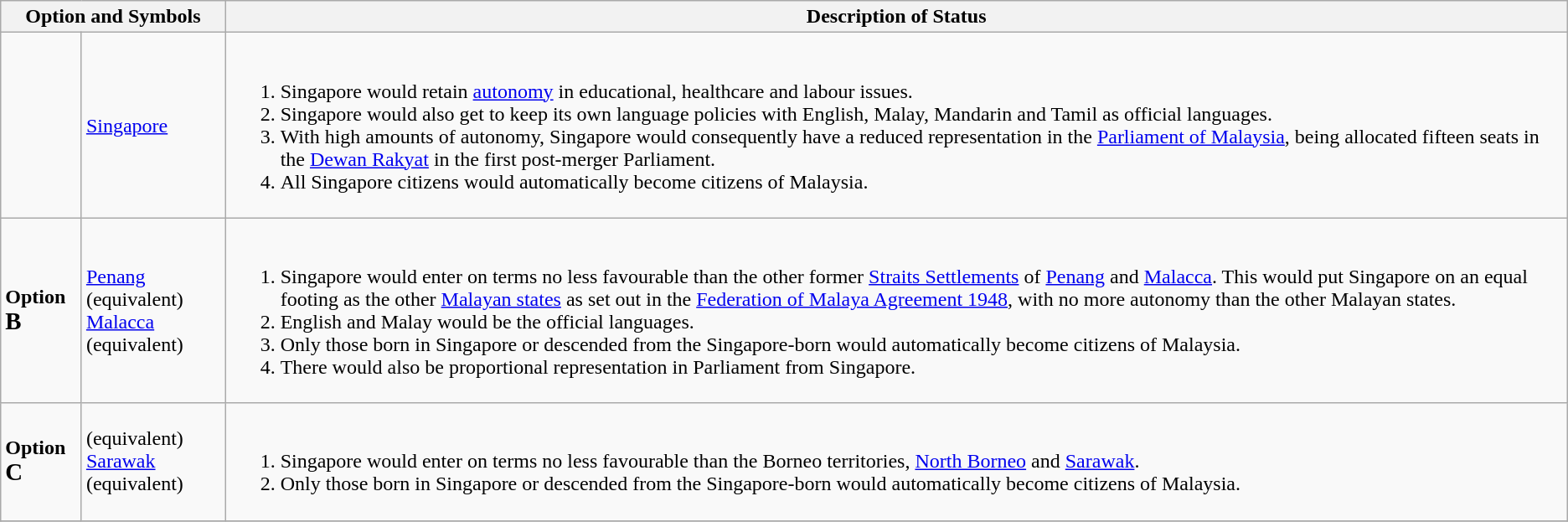<table class=wikitable style=align:right>
<tr>
<th colspan=2>Option and Symbols</th>
<th>Description of Status</th>
</tr>
<tr>
<td></td>
<td> <a href='#'>Singapore</a></td>
<td><br><ol><li>Singapore would retain <a href='#'>autonomy</a> in educational, healthcare and labour issues.</li><li>Singapore would also get to keep its own language policies with English, Malay, Mandarin and Tamil as official languages.</li><li>With high amounts of autonomy, Singapore would consequently have a reduced representation in the <a href='#'>Parliament of Malaysia</a>, being allocated fifteen seats in the <a href='#'>Dewan Rakyat</a> in the first post-merger Parliament.</li><li>All Singapore citizens would automatically become citizens of Malaysia.</li></ol></td>
</tr>
<tr>
<td><strong>Option <big>B</big></strong></td>
<td> <a href='#'>Penang</a> (equivalent)<br> <a href='#'>Malacca</a>  (equivalent)</td>
<td><br><ol><li>Singapore would enter on terms no less favourable than the other former <a href='#'>Straits Settlements</a> of <a href='#'>Penang</a> and <a href='#'>Malacca</a>. This would put Singapore on an equal footing as the other <a href='#'>Malayan states</a> as set out in the <a href='#'>Federation of Malaya Agreement 1948</a>, with no more autonomy than the other Malayan states.</li><li>English and Malay would be the official languages.</li><li>Only those born in Singapore or descended from the Singapore-born would automatically become citizens of Malaysia.</li><li>There would also be proportional representation in Parliament from Singapore.</li></ol></td>
</tr>
<tr>
<td><strong>Option <big>C</big></strong></td>
<td>  (equivalent)<br>  <a href='#'>Sarawak</a> (equivalent)</td>
<td><br><ol><li>Singapore would enter on terms no less favourable than the Borneo territories, <a href='#'>North Borneo</a> and <a href='#'>Sarawak</a>.</li><li>Only those born in Singapore or descended from the Singapore-born would automatically become citizens of Malaysia.</li></ol></td>
</tr>
<tr>
</tr>
</table>
